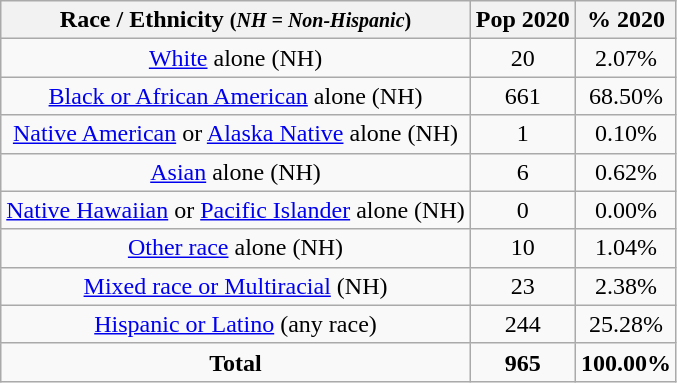<table class="wikitable" style="text-align:center;">
<tr>
<th>Race / Ethnicity <small>(<em>NH = Non-Hispanic</em>)</small></th>
<th>Pop 2020</th>
<th>% 2020</th>
</tr>
<tr>
<td><a href='#'>White</a> alone (NH)</td>
<td>20</td>
<td>2.07%</td>
</tr>
<tr>
<td><a href='#'>Black or African American</a> alone (NH)</td>
<td>661</td>
<td>68.50%</td>
</tr>
<tr>
<td><a href='#'>Native American</a> or <a href='#'>Alaska Native</a> alone (NH)</td>
<td>1</td>
<td>0.10%</td>
</tr>
<tr>
<td><a href='#'>Asian</a> alone (NH)</td>
<td>6</td>
<td>0.62%</td>
</tr>
<tr>
<td><a href='#'>Native Hawaiian</a> or <a href='#'>Pacific Islander</a> alone (NH)</td>
<td>0</td>
<td>0.00%</td>
</tr>
<tr>
<td><a href='#'>Other race</a> alone (NH)</td>
<td>10</td>
<td>1.04%</td>
</tr>
<tr>
<td><a href='#'>Mixed race or Multiracial</a> (NH)</td>
<td>23</td>
<td>2.38%</td>
</tr>
<tr>
<td><a href='#'>Hispanic or Latino</a> (any race)</td>
<td>244</td>
<td>25.28%</td>
</tr>
<tr>
<td><strong>Total</strong></td>
<td><strong>965</strong></td>
<td><strong>100.00%</strong></td>
</tr>
</table>
